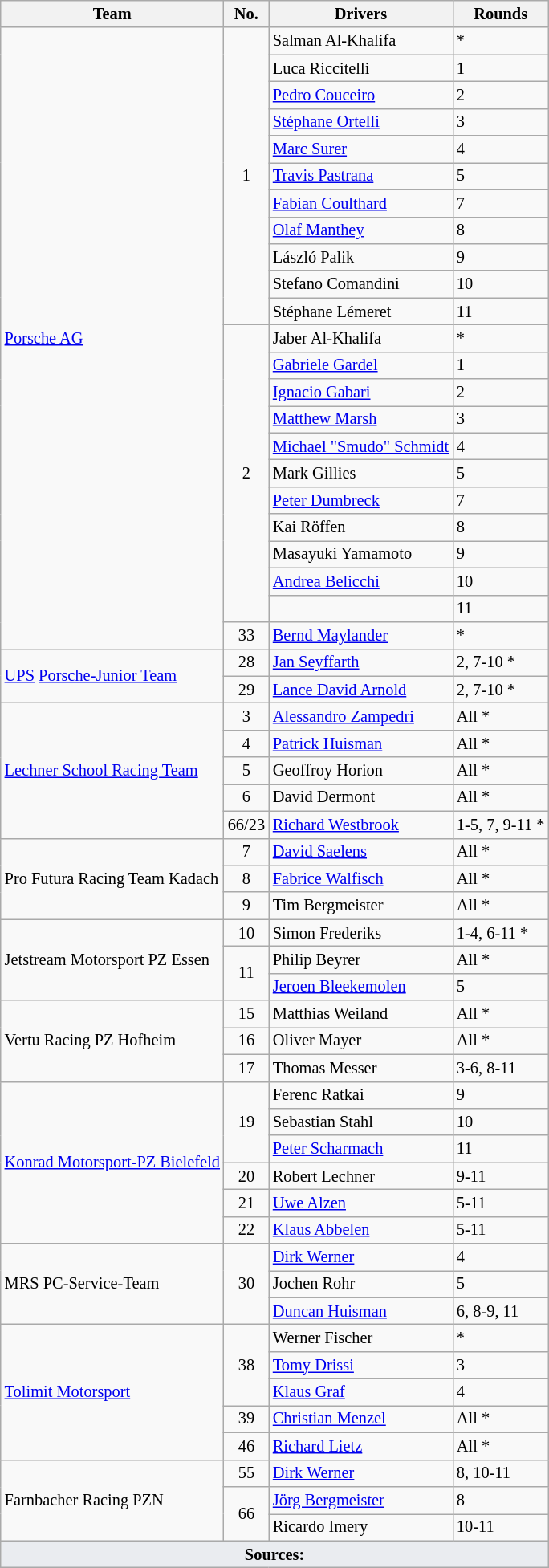<table class="wikitable" style="font-size: 85%;">
<tr>
<th>Team</th>
<th>No.</th>
<th>Drivers</th>
<th>Rounds</th>
</tr>
<tr>
<td rowspan=23> <a href='#'>Porsche AG</a></td>
<td rowspan=11 align="center">1</td>
<td> Salman Al-Khalifa</td>
<td>*</td>
</tr>
<tr>
<td> Luca Riccitelli</td>
<td>1</td>
</tr>
<tr>
<td> <a href='#'>Pedro Couceiro</a></td>
<td>2</td>
</tr>
<tr>
<td> <a href='#'>Stéphane Ortelli</a></td>
<td>3</td>
</tr>
<tr>
<td> <a href='#'>Marc Surer</a></td>
<td>4</td>
</tr>
<tr>
<td> <a href='#'>Travis Pastrana</a></td>
<td>5</td>
</tr>
<tr>
<td> <a href='#'>Fabian Coulthard</a></td>
<td>7</td>
</tr>
<tr>
<td> <a href='#'>Olaf Manthey</a></td>
<td>8</td>
</tr>
<tr>
<td> László Palik</td>
<td>9</td>
</tr>
<tr>
<td> Stefano Comandini</td>
<td>10</td>
</tr>
<tr>
<td> Stéphane Lémeret</td>
<td>11</td>
</tr>
<tr>
<td rowspan=11 align="center">2</td>
<td> Jaber Al-Khalifa</td>
<td>*</td>
</tr>
<tr>
<td> <a href='#'>Gabriele Gardel</a></td>
<td>1</td>
</tr>
<tr>
<td> <a href='#'>Ignacio Gabari</a></td>
<td>2</td>
</tr>
<tr>
<td> <a href='#'>Matthew Marsh</a></td>
<td>3</td>
</tr>
<tr>
<td> <a href='#'>Michael "Smudo" Schmidt</a></td>
<td>4</td>
</tr>
<tr>
<td> Mark Gillies</td>
<td>5</td>
</tr>
<tr>
<td> <a href='#'>Peter Dumbreck</a></td>
<td>7</td>
</tr>
<tr>
<td> Kai Röffen</td>
<td>8</td>
</tr>
<tr>
<td> Masayuki Yamamoto</td>
<td>9</td>
</tr>
<tr>
<td> <a href='#'>Andrea Belicchi</a></td>
<td>10</td>
</tr>
<tr>
<td> </td>
<td>11</td>
</tr>
<tr>
<td align="center">33</td>
<td> <a href='#'>Bernd Maylander</a></td>
<td>*</td>
</tr>
<tr>
<td rowspan=2> <a href='#'>UPS</a> <a href='#'>Porsche-Junior Team</a></td>
<td align="center">28</td>
<td> <a href='#'>Jan Seyffarth</a></td>
<td>2, 7-10 *</td>
</tr>
<tr>
<td align="center">29</td>
<td> <a href='#'>Lance David Arnold</a></td>
<td>2, 7-10 *</td>
</tr>
<tr>
<td rowspan=5> <a href='#'>Lechner School Racing Team</a></td>
<td align="center">3</td>
<td> <a href='#'>Alessandro Zampedri</a></td>
<td>All *</td>
</tr>
<tr>
<td align="center">4</td>
<td> <a href='#'>Patrick Huisman</a></td>
<td>All *</td>
</tr>
<tr>
<td align="center">5</td>
<td> Geoffroy Horion</td>
<td>All *</td>
</tr>
<tr>
<td align="center">6</td>
<td> David Dermont</td>
<td>All *</td>
</tr>
<tr>
<td align="center">66/23</td>
<td> <a href='#'>Richard Westbrook</a></td>
<td>1-5, 7, 9-11 *</td>
</tr>
<tr>
<td rowspan=3> Pro Futura Racing Team Kadach</td>
<td align="center">7</td>
<td> <a href='#'>David Saelens</a></td>
<td>All *</td>
</tr>
<tr>
<td align="center">8</td>
<td> <a href='#'>Fabrice Walfisch</a></td>
<td>All *</td>
</tr>
<tr>
<td align="center">9</td>
<td> Tim Bergmeister</td>
<td>All *</td>
</tr>
<tr>
<td rowspan=3> Jetstream Motorsport PZ Essen</td>
<td align="center">10</td>
<td> Simon Frederiks</td>
<td>1-4, 6-11 *</td>
</tr>
<tr>
<td rowspan=2 align="center">11</td>
<td> Philip Beyrer</td>
<td>All *</td>
</tr>
<tr>
<td> <a href='#'>Jeroen Bleekemolen</a></td>
<td>5</td>
</tr>
<tr>
<td rowspan=3> Vertu Racing PZ Hofheim</td>
<td align="center">15</td>
<td> Matthias Weiland</td>
<td>All *</td>
</tr>
<tr>
<td align="center">16</td>
<td> Oliver Mayer</td>
<td>All *</td>
</tr>
<tr>
<td align="center">17</td>
<td> Thomas Messer</td>
<td>3-6, 8-11</td>
</tr>
<tr>
<td rowspan=6> <a href='#'>Konrad Motorsport-PZ Bielefeld</a></td>
<td rowspan=3 align="center">19</td>
<td> Ferenc Ratkai</td>
<td>9</td>
</tr>
<tr>
<td> Sebastian Stahl</td>
<td>10</td>
</tr>
<tr>
<td> <a href='#'>Peter Scharmach</a></td>
<td>11</td>
</tr>
<tr>
<td align="center">20</td>
<td> Robert Lechner</td>
<td>9-11</td>
</tr>
<tr>
<td align="center">21</td>
<td> <a href='#'>Uwe Alzen</a></td>
<td>5-11</td>
</tr>
<tr>
<td align="center">22</td>
<td> <a href='#'>Klaus Abbelen</a></td>
<td>5-11</td>
</tr>
<tr>
<td rowspan=3> MRS PC-Service-Team</td>
<td rowspan=3 align="center">30</td>
<td> <a href='#'>Dirk Werner</a></td>
<td>4</td>
</tr>
<tr>
<td> Jochen Rohr</td>
<td>5</td>
</tr>
<tr>
<td> <a href='#'>Duncan Huisman</a></td>
<td>6, 8-9, 11</td>
</tr>
<tr>
<td rowspan=5> <a href='#'>Tolimit Motorsport</a></td>
<td rowspan=3 align="center">38</td>
<td> Werner Fischer</td>
<td>*</td>
</tr>
<tr>
<td> <a href='#'>Tomy Drissi</a></td>
<td>3</td>
</tr>
<tr>
<td> <a href='#'>Klaus Graf</a></td>
<td>4</td>
</tr>
<tr>
<td align="center">39</td>
<td> <a href='#'>Christian Menzel</a></td>
<td>All *</td>
</tr>
<tr>
<td align="center">46</td>
<td> <a href='#'>Richard Lietz</a></td>
<td>All *</td>
</tr>
<tr>
<td rowspan=3> Farnbacher Racing PZN</td>
<td align="center">55</td>
<td> <a href='#'>Dirk Werner</a></td>
<td>8, 10-11</td>
</tr>
<tr>
<td rowspan=2 align="center">66</td>
<td> <a href='#'>Jörg Bergmeister</a></td>
<td>8</td>
</tr>
<tr>
<td> Ricardo Imery</td>
<td>10-11</td>
</tr>
<tr class="sortbottom">
<td colspan="4" style="background-color:#EAECF0;text-align:center"><strong>Sources:</strong></td>
</tr>
</table>
